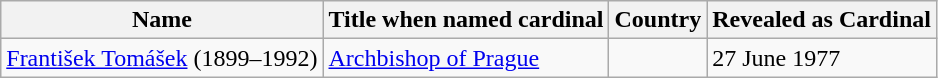<table class="wikitable">
<tr>
<th>Name</th>
<th>Title when named cardinal</th>
<th>Country</th>
<th>Revealed as Cardinal</th>
</tr>
<tr>
<td><a href='#'>František Tomášek</a> (1899–1992)</td>
<td><a href='#'>Archbishop of Prague</a></td>
<td></td>
<td>27 June 1977</td>
</tr>
</table>
